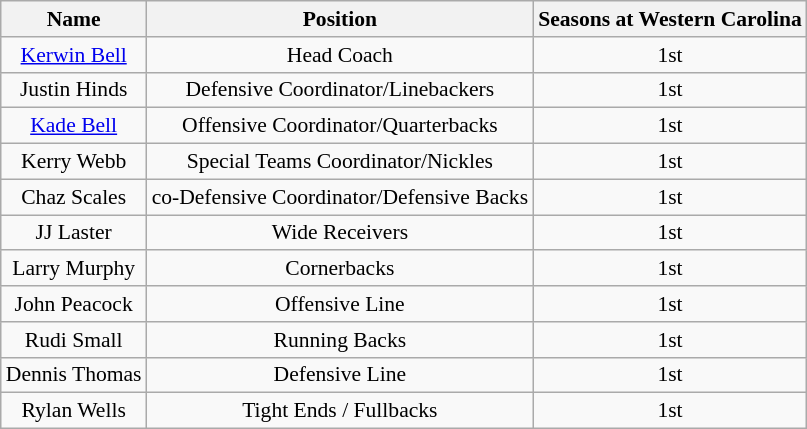<table class="wikitable" border="1" style="font-size:90%;">
<tr>
<th style="text-align:center;">Name</th>
<th style="text-align:center;">Position</th>
<th style="text-align:center;">Seasons at Western Carolina</th>
</tr>
<tr style="text-align:center;">
<td><a href='#'>Kerwin Bell</a></td>
<td>Head Coach</td>
<td>1st</td>
</tr>
<tr style="text-align:center;">
<td>Justin Hinds</td>
<td>Defensive Coordinator/Linebackers</td>
<td>1st</td>
</tr>
<tr style="text-align:center;">
<td><a href='#'>Kade Bell</a></td>
<td>Offensive Coordinator/Quarterbacks</td>
<td>1st</td>
</tr>
<tr style="text-align:center;">
<td>Kerry Webb</td>
<td>Special Teams Coordinator/Nickles</td>
<td>1st</td>
</tr>
<tr style="text-align:center;">
<td>Chaz Scales</td>
<td>co-Defensive Coordinator/Defensive Backs</td>
<td>1st</td>
</tr>
<tr style="text-align:center;">
<td>JJ Laster</td>
<td>Wide Receivers</td>
<td>1st</td>
</tr>
<tr style="text-align:center;">
<td>Larry Murphy</td>
<td>Cornerbacks</td>
<td>1st</td>
</tr>
<tr style="text-align:center;">
<td>John Peacock</td>
<td>Offensive Line</td>
<td>1st</td>
</tr>
<tr style="text-align:center;">
<td>Rudi Small</td>
<td>Running Backs</td>
<td>1st</td>
</tr>
<tr style="text-align:center;">
<td>Dennis Thomas</td>
<td>Defensive Line</td>
<td>1st</td>
</tr>
<tr style="text-align:center;">
<td>Rylan Wells</td>
<td>Tight Ends / Fullbacks</td>
<td>1st</td>
</tr>
</table>
